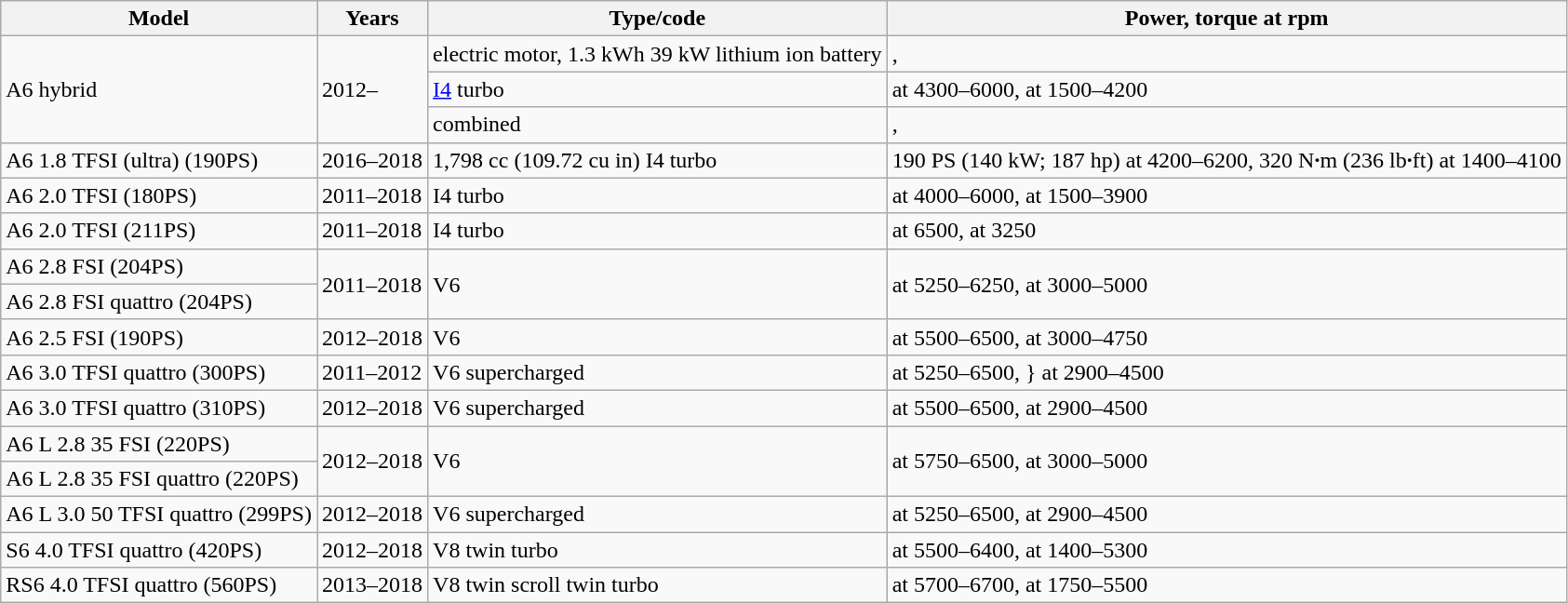<table class="wikitable collapsible sticky-header">
<tr>
<th>Model</th>
<th>Years</th>
<th>Type/code</th>
<th>Power, torque at rpm</th>
</tr>
<tr>
<td rowspan="3">A6 hybrid</td>
<td rowspan="3">2012–</td>
<td>electric motor, 1.3 kWh 39 kW lithium ion battery</td>
<td>, </td>
</tr>
<tr>
<td> <a href='#'>I4</a> turbo</td>
<td> at 4300–6000,  at 1500–4200</td>
</tr>
<tr>
<td>combined</td>
<td>, </td>
</tr>
<tr>
<td>A6 1.8 TFSI (ultra) (190PS)</td>
<td>2016–2018</td>
<td>1,798 cc (109.72 cu in) I4 turbo</td>
<td>190 PS (140 kW; 187 hp) at 4200–6200, 320 N<strong>·</strong>m (236 lb<strong>·</strong>ft) at 1400–4100</td>
</tr>
<tr>
<td>A6 2.0 TFSI (180PS)</td>
<td>2011–2018</td>
<td> I4 turbo</td>
<td> at 4000–6000,  at 1500–3900</td>
</tr>
<tr>
<td>A6 2.0 TFSI (211PS)</td>
<td>2011–2018</td>
<td> I4 turbo</td>
<td> at 6500,  at 3250</td>
</tr>
<tr>
<td>A6 2.8 FSI (204PS)</td>
<td rowspan="2">2011–2018</td>
<td rowspan="2"> V6</td>
<td rowspan="2"> at 5250–6250,  at 3000–5000</td>
</tr>
<tr>
<td>A6 2.8 FSI quattro (204PS)</td>
</tr>
<tr>
<td>A6 2.5 FSI (190PS)</td>
<td>2012–2018</td>
<td> V6</td>
<td> at 5500–6500,  at 3000–4750</td>
</tr>
<tr>
<td>A6 3.0 TFSI quattro (300PS)</td>
<td>2011–2012</td>
<td> V6 supercharged</td>
<td> at 5250–6500, } at 2900–4500</td>
</tr>
<tr>
<td>A6 3.0 TFSI quattro (310PS)</td>
<td>2012–2018</td>
<td> V6 supercharged</td>
<td> at 5500–6500,  at 2900–4500</td>
</tr>
<tr>
<td>A6 L 2.8 35 FSI (220PS)</td>
<td rowspan="2">2012–2018</td>
<td rowspan="2"> V6</td>
<td rowspan="2"> at 5750–6500,  at 3000–5000</td>
</tr>
<tr>
<td>A6 L 2.8 35 FSI quattro (220PS)</td>
</tr>
<tr>
<td>A6 L 3.0 50 TFSI quattro (299PS)</td>
<td>2012–2018</td>
<td> V6 supercharged</td>
<td> at 5250–6500,  at 2900–4500</td>
</tr>
<tr>
<td>S6 4.0 TFSI quattro (420PS)</td>
<td>2012–2018</td>
<td> V8 twin turbo</td>
<td> at 5500–6400,  at 1400–5300</td>
</tr>
<tr>
<td>RS6 4.0 TFSI quattro (560PS)</td>
<td>2013–2018</td>
<td> V8 twin scroll twin turbo</td>
<td> at 5700–6700,  at 1750–5500</td>
</tr>
</table>
